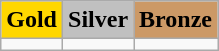<table class=wikitable>
<tr>
<td align=center bgcolor=gold> <strong>Gold</strong></td>
<td align=center bgcolor=silver> <strong>Silver</strong></td>
<td align=center bgcolor=cc9966> <strong>Bronze</strong></td>
</tr>
<tr>
<td></td>
<td></td>
<td></td>
</tr>
</table>
